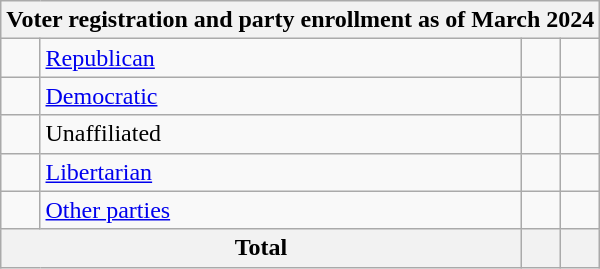<table class=wikitable>
<tr>
<th colspan = 6>Voter registration and party enrollment as of March 2024</th>
</tr>
<tr>
<td></td>
<td><a href='#'>Republican</a></td>
<td align = center></td>
<td align = center></td>
</tr>
<tr>
<td></td>
<td><a href='#'>Democratic</a></td>
<td align = center></td>
<td align = center></td>
</tr>
<tr>
<td></td>
<td>Unaffiliated</td>
<td align = center></td>
<td align = center></td>
</tr>
<tr>
<td></td>
<td><a href='#'>Libertarian</a></td>
<td align = center></td>
<td align = center></td>
</tr>
<tr>
<td></td>
<td><a href='#'>Other parties</a></td>
<td align = center></td>
<td align = center></td>
</tr>
<tr>
<th colspan = 2>Total</th>
<th align = center></th>
<th align = center></th>
</tr>
</table>
